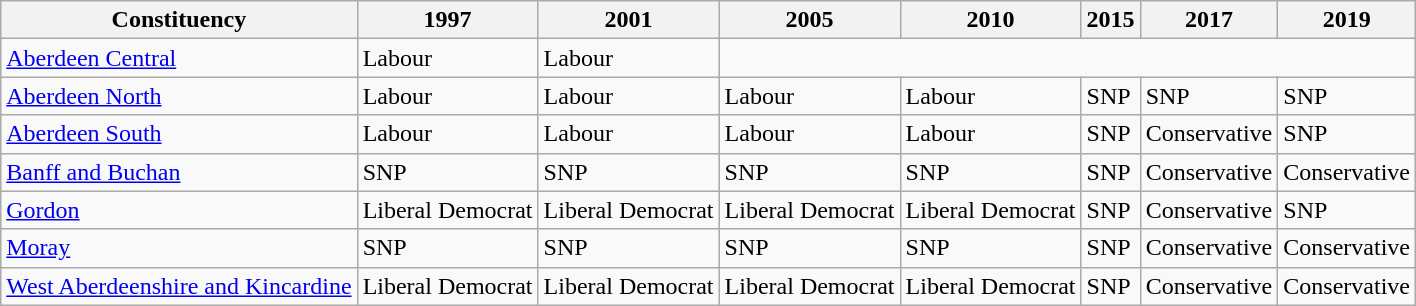<table class="wikitable">
<tr>
<th>Constituency</th>
<th>1997</th>
<th>2001</th>
<th>2005</th>
<th>2010</th>
<th>2015</th>
<th>2017</th>
<th>2019</th>
</tr>
<tr>
<td><a href='#'>Aberdeen Central</a></td>
<td bgcolor=>Labour</td>
<td bgcolor=>Labour</td>
<td colspan="5"></td>
</tr>
<tr>
<td><a href='#'>Aberdeen North</a></td>
<td bgcolor=>Labour</td>
<td bgcolor=>Labour</td>
<td bgcolor=>Labour</td>
<td bgcolor=>Labour</td>
<td bgcolor=>SNP</td>
<td bgcolor=>SNP</td>
<td bgcolor=>SNP</td>
</tr>
<tr>
<td><a href='#'>Aberdeen South</a></td>
<td bgcolor=>Labour</td>
<td bgcolor=>Labour</td>
<td bgcolor=>Labour</td>
<td bgcolor=>Labour</td>
<td bgcolor=>SNP</td>
<td bgcolor=>Conservative</td>
<td bgcolor=>SNP</td>
</tr>
<tr>
<td><a href='#'>Banff and Buchan</a></td>
<td bgcolor=>SNP</td>
<td bgcolor=>SNP</td>
<td bgcolor=>SNP</td>
<td bgcolor=>SNP</td>
<td bgcolor=>SNP</td>
<td bgcolor=>Conservative</td>
<td bgcolor=>Conservative</td>
</tr>
<tr>
<td><a href='#'>Gordon</a></td>
<td bgcolor=>Liberal Democrat</td>
<td bgcolor=>Liberal Democrat</td>
<td bgcolor=>Liberal Democrat</td>
<td bgcolor=>Liberal Democrat</td>
<td bgcolor=>SNP</td>
<td bgcolor=>Conservative</td>
<td bgcolor=>SNP</td>
</tr>
<tr>
<td><a href='#'>Moray</a></td>
<td bgcolor=>SNP</td>
<td bgcolor=>SNP</td>
<td bgcolor=>SNP</td>
<td bgcolor=>SNP</td>
<td bgcolor=>SNP</td>
<td bgcolor=>Conservative</td>
<td bgcolor=>Conservative</td>
</tr>
<tr>
<td><a href='#'>West Aberdeenshire and Kincardine</a></td>
<td bgcolor=>Liberal Democrat</td>
<td bgcolor=>Liberal Democrat</td>
<td bgcolor=>Liberal Democrat</td>
<td bgcolor=>Liberal Democrat</td>
<td bgcolor=>SNP</td>
<td bgcolor=>Conservative</td>
<td bgcolor=>Conservative</td>
</tr>
</table>
